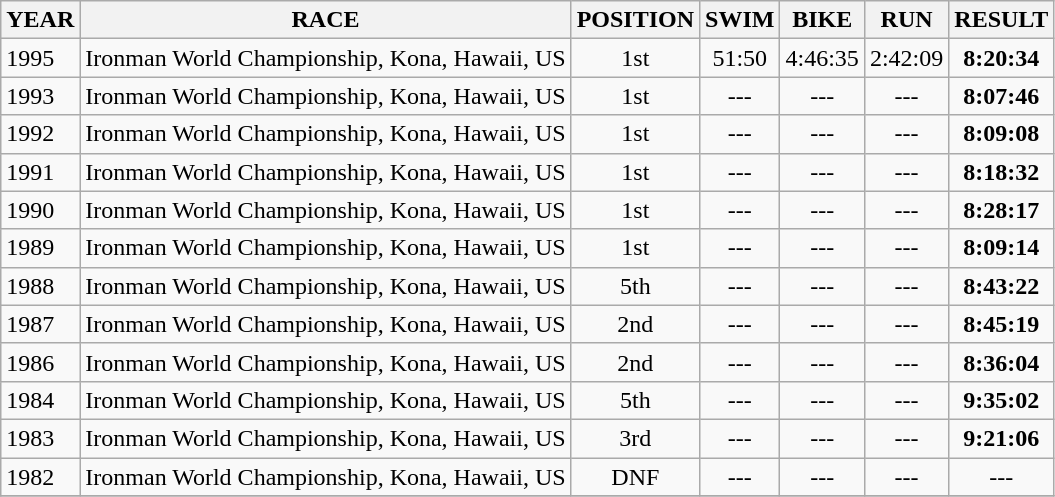<table class="wikitable">
<tr>
<th>YEAR</th>
<th>RACE</th>
<th>POSITION</th>
<th>SWIM</th>
<th>BIKE</th>
<th>RUN</th>
<th>RESULT</th>
</tr>
<tr>
<td>1995</td>
<td>Ironman World Championship, Kona, Hawaii, US</td>
<td align="center">1st</td>
<td align="center">51:50</td>
<td align="center">4:46:35</td>
<td align="center">2:42:09</td>
<td align="center"><strong>8:20:34</strong></td>
</tr>
<tr>
<td>1993</td>
<td>Ironman World Championship, Kona, Hawaii, US</td>
<td align="center">1st</td>
<td align="center">---</td>
<td align="center">---</td>
<td align="center">---</td>
<td align="center"><strong>8:07:46</strong></td>
</tr>
<tr>
<td>1992</td>
<td>Ironman World Championship, Kona, Hawaii, US</td>
<td align="center">1st</td>
<td align="center">---</td>
<td align="center">---</td>
<td align="center">---</td>
<td align="center"><strong>8:09:08</strong></td>
</tr>
<tr>
<td>1991</td>
<td>Ironman World Championship, Kona, Hawaii, US</td>
<td align="center">1st</td>
<td align="center">---</td>
<td align="center">---</td>
<td align="center">---</td>
<td align="center"><strong>8:18:32</strong></td>
</tr>
<tr>
<td>1990</td>
<td>Ironman World Championship, Kona, Hawaii, US</td>
<td align="center">1st</td>
<td align="center">---</td>
<td align="center">---</td>
<td align="center">---</td>
<td align="center"><strong>8:28:17</strong></td>
</tr>
<tr>
<td>1989</td>
<td>Ironman World Championship, Kona, Hawaii, US</td>
<td align="center">1st</td>
<td align="center">---</td>
<td align="center">---</td>
<td align="center">---</td>
<td align="center"><strong>8:09:14</strong></td>
</tr>
<tr>
<td>1988</td>
<td>Ironman World Championship, Kona, Hawaii, US</td>
<td align="center">5th</td>
<td align="center">---</td>
<td align="center">---</td>
<td align="center">---</td>
<td align="center"><strong>8:43:22</strong></td>
</tr>
<tr>
<td>1987</td>
<td>Ironman World Championship, Kona, Hawaii, US</td>
<td align="center">2nd</td>
<td align="center">---</td>
<td align="center">---</td>
<td align="center">---</td>
<td align="center"><strong>8:45:19</strong></td>
</tr>
<tr>
<td>1986</td>
<td>Ironman World Championship, Kona, Hawaii, US</td>
<td align="center">2nd</td>
<td align="center">---</td>
<td align="center">---</td>
<td align="center">---</td>
<td align="center"><strong>8:36:04</strong></td>
</tr>
<tr>
<td>1984</td>
<td>Ironman World Championship, Kona, Hawaii, US</td>
<td align="center">5th</td>
<td align="center">---</td>
<td align="center">---</td>
<td align="center">---</td>
<td align="center"><strong>9:35:02</strong></td>
</tr>
<tr>
<td>1983</td>
<td>Ironman World Championship, Kona, Hawaii, US</td>
<td align="center">3rd</td>
<td align="center">---</td>
<td align="center">---</td>
<td align="center">---</td>
<td align="center"><strong>9:21:06</strong></td>
</tr>
<tr>
<td>1982</td>
<td>Ironman World Championship, Kona, Hawaii, US</td>
<td align="center">DNF</td>
<td align="center">---</td>
<td align="center">---</td>
<td align="center">---</td>
<td align="center">---</td>
</tr>
<tr>
</tr>
</table>
